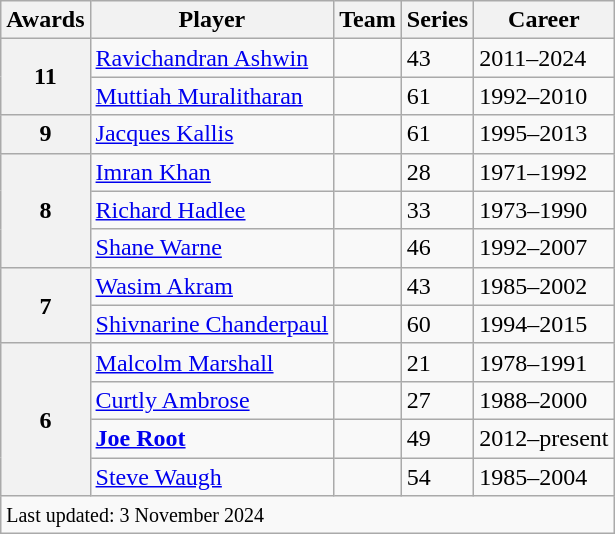<table class="wikitable">
<tr>
<th>Awards</th>
<th>Player</th>
<th>Team</th>
<th>Series</th>
<th>Career</th>
</tr>
<tr>
<th rowspan=2>11</th>
<td><a href='#'>Ravichandran Ashwin</a></td>
<td></td>
<td>43</td>
<td>2011–2024</td>
</tr>
<tr>
<td><a href='#'>Muttiah Muralitharan</a></td>
<td></td>
<td>61</td>
<td>1992–2010</td>
</tr>
<tr>
<th>9</th>
<td><a href='#'>Jacques Kallis</a></td>
<td></td>
<td>61</td>
<td>1995–2013</td>
</tr>
<tr>
<th rowspan=3>8</th>
<td><a href='#'>Imran Khan</a></td>
<td></td>
<td>28</td>
<td>1971–1992</td>
</tr>
<tr>
<td><a href='#'>Richard Hadlee</a></td>
<td></td>
<td>33</td>
<td>1973–1990</td>
</tr>
<tr>
<td><a href='#'>Shane Warne</a></td>
<td></td>
<td>46</td>
<td>1992–2007</td>
</tr>
<tr>
<th rowspan=2>7</th>
<td><a href='#'>Wasim Akram</a></td>
<td></td>
<td>43</td>
<td>1985–2002</td>
</tr>
<tr>
<td><a href='#'>Shivnarine Chanderpaul</a></td>
<td></td>
<td>60</td>
<td>1994–2015</td>
</tr>
<tr>
<th rowspan=4>6</th>
<td><a href='#'>Malcolm Marshall</a></td>
<td></td>
<td>21</td>
<td>1978–1991</td>
</tr>
<tr>
<td><a href='#'>Curtly Ambrose</a></td>
<td></td>
<td>27</td>
<td>1988–2000</td>
</tr>
<tr>
<td><strong><a href='#'>Joe Root</a></strong></td>
<td></td>
<td>49</td>
<td>2012–present</td>
</tr>
<tr>
<td><a href='#'>Steve Waugh</a></td>
<td></td>
<td>54</td>
<td>1985–2004</td>
</tr>
<tr>
<td colspan=5><small>Last updated: 3 November 2024</small></td>
</tr>
</table>
